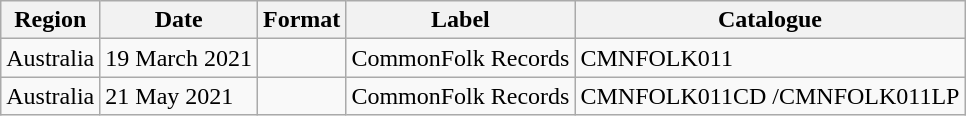<table class="wikitable plainrowheaders">
<tr>
<th scope="col">Region</th>
<th scope="col">Date</th>
<th scope="col">Format</th>
<th scope="col">Label</th>
<th scope="col">Catalogue</th>
</tr>
<tr>
<td>Australia</td>
<td>19 March 2021</td>
<td scope="row"></td>
<td>CommonFolk Records</td>
<td>CMNFOLK011</td>
</tr>
<tr>
<td>Australia</td>
<td>21 May 2021</td>
<td scope="row"></td>
<td>CommonFolk Records</td>
<td>CMNFOLK011CD /CMNFOLK011LP</td>
</tr>
</table>
